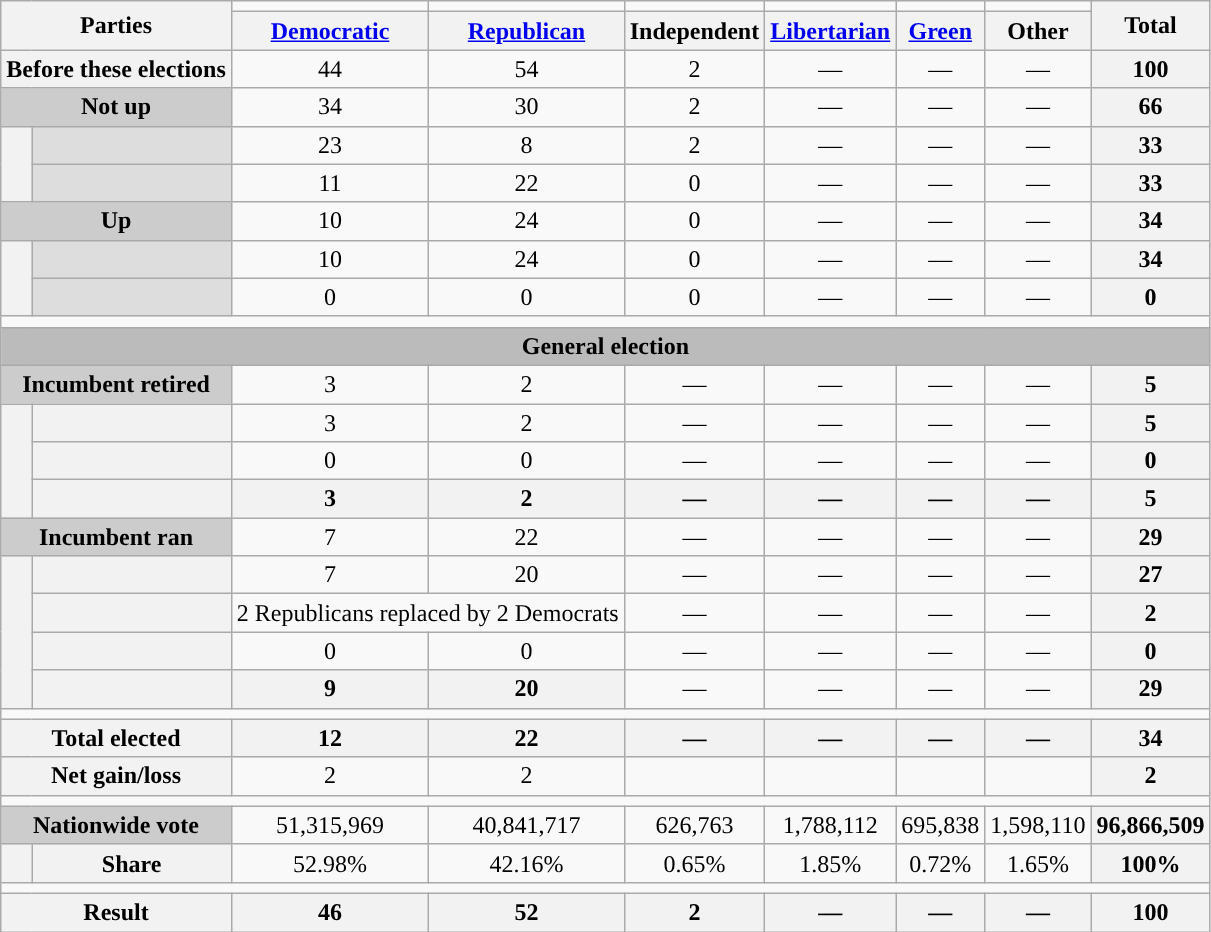<table class=wikitable style=text-align:center>
<tr>
<th colspan=2 rowspan=2>Parties</th>
<td style="background-color:"></td>
<td style="background-color:"></td>
<td style="background-color:"></td>
<td style="background-color:"></td>
<td style="background-color:"></td>
<td></td>
<th rowspan="2">Total</th>
</tr>
<tr>
<th><a href='#'>Democratic</a></th>
<th><a href='#'>Republican</a></th>
<th>Independent</th>
<th><a href='#'>Libertarian</a></th>
<th><a href='#'>Green</a></th>
<th>Other</th>
</tr>
<tr>
<th colspan=2>Before these elections</th>
<td>44</td>
<td>54</td>
<td>2</td>
<td>—</td>
<td>—</td>
<td>—</td>
<th>100</th>
</tr>
<tr>
<th colspan=2 style="background:#ccc">Not up</th>
<td>34</td>
<td>30</td>
<td>2</td>
<td>—</td>
<td>—</td>
<td>—</td>
<th>66</th>
</tr>
<tr>
<th rowspan=2></th>
<th style="background:#ddd"></th>
<td>23</td>
<td>8</td>
<td>2</td>
<td>—</td>
<td>—</td>
<td>—</td>
<th>33</th>
</tr>
<tr>
<th style="background:#ddd"></th>
<td>11</td>
<td>22</td>
<td>0</td>
<td>—</td>
<td>—</td>
<td>—</td>
<th>33</th>
</tr>
<tr>
<th colspan=2 style="background:#ccc">Up</th>
<td>10</td>
<td>24</td>
<td>0</td>
<td>—</td>
<td>—</td>
<td>—</td>
<th>34</th>
</tr>
<tr>
<th rowspan=2></th>
<th style="background:#ddd"></th>
<td>10</td>
<td>24</td>
<td>0</td>
<td>—</td>
<td>—</td>
<td>—</td>
<th>34</th>
</tr>
<tr>
<th style="background:#ddd"></th>
<td>0</td>
<td>0</td>
<td>0</td>
<td>—</td>
<td>—</td>
<td>—</td>
<th>0</th>
</tr>
<tr>
<td colspan="100"></td>
</tr>
<tr>
<th colspan="9" style="background:#bbb">General election</th>
</tr>
<tr>
<th colspan=2 style="background:#ccc">Incumbent retired</th>
<td>3 </td>
<td>2 </td>
<td>—</td>
<td>—</td>
<td>—</td>
<td>—</td>
<th>5</th>
</tr>
<tr>
<th rowspan=3></th>
<th></th>
<td>3</td>
<td>2</td>
<td>—</td>
<td>—</td>
<td>—</td>
<td>—</td>
<th>5</th>
</tr>
<tr>
<th></th>
<td>0</td>
<td>0</td>
<td>—</td>
<td>—</td>
<td>—</td>
<td>—</td>
<th>0</th>
</tr>
<tr>
<th></th>
<th>3</th>
<th>2</th>
<th>—</th>
<th>—</th>
<th>—</th>
<th>—</th>
<th>5</th>
</tr>
<tr>
<th colspan=2 style="background:#ccc">Incumbent ran</th>
<td>7</td>
<td>22</td>
<td>—</td>
<td>—</td>
<td>—</td>
<td>—</td>
<th>29</th>
</tr>
<tr>
<th rowspan=4></th>
<th></th>
<td>7</td>
<td>20</td>
<td>—</td>
<td>—</td>
<td>—</td>
<td>—</td>
<th>27</th>
</tr>
<tr>
<th></th>
<td colspan=2 > 2 Republicans replaced by  2 Democrats</td>
<td>—</td>
<td>—</td>
<td>—</td>
<td>—</td>
<th>2</th>
</tr>
<tr>
<th></th>
<td>0</td>
<td>0</td>
<td>—</td>
<td>—</td>
<td>—</td>
<td>—</td>
<th>0</th>
</tr>
<tr>
<th></th>
<th>9</th>
<th>20</th>
<td>—</td>
<td>—</td>
<td>—</td>
<td>—</td>
<th>29</th>
</tr>
<tr>
<td colspan="100"></td>
</tr>
<tr>
<th colspan=2>Total elected</th>
<th>12</th>
<th>22</th>
<th>—</th>
<th>—</th>
<th>—</th>
<th>—</th>
<th>34</th>
</tr>
<tr>
<th colspan=2>Net gain/loss</th>
<td> 2</td>
<td> 2</td>
<td></td>
<td></td>
<td></td>
<td></td>
<th>2</th>
</tr>
<tr>
<td colspan="100"></td>
</tr>
<tr>
<th colspan=2 style="background:#ccc">Nationwide vote</th>
<td>51,315,969</td>
<td>40,841,717</td>
<td>626,763</td>
<td>1,788,112</td>
<td>695,838</td>
<td>1,598,110</td>
<th>96,866,509</th>
</tr>
<tr>
<th></th>
<th>Share</th>
<td>52.98%</td>
<td>42.16%</td>
<td>0.65%</td>
<td>1.85%</td>
<td>0.72%</td>
<td>1.65%</td>
<th>100%</th>
</tr>
<tr>
<td colspan="100"></td>
</tr>
<tr>
<th colspan=2><strong>Result</strong></th>
<th>46</th>
<th>52</th>
<th>2</th>
<th>—</th>
<th>—</th>
<th>—</th>
<th>100</th>
</tr>
</table>
